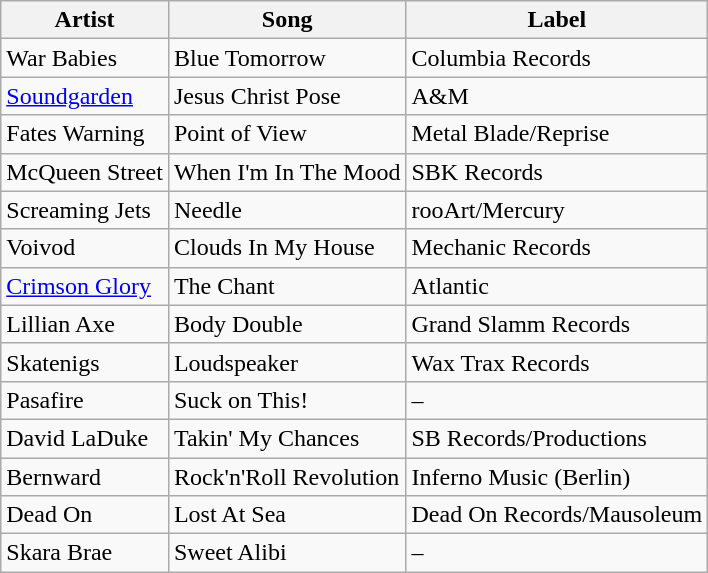<table class="wikitable">
<tr>
<th>Artist</th>
<th>Song</th>
<th>Label</th>
</tr>
<tr>
<td>War Babies</td>
<td>Blue Tomorrow</td>
<td>Columbia Records</td>
</tr>
<tr>
<td><a href='#'>Soundgarden</a></td>
<td>Jesus Christ Pose</td>
<td>A&M</td>
</tr>
<tr>
<td>Fates Warning</td>
<td>Point of View</td>
<td>Metal Blade/Reprise</td>
</tr>
<tr>
<td>McQueen Street</td>
<td>When I'm In The Mood</td>
<td>SBK Records</td>
</tr>
<tr>
<td>Screaming Jets</td>
<td>Needle</td>
<td>rooArt/Mercury</td>
</tr>
<tr>
<td>Voivod</td>
<td>Clouds In My House</td>
<td>Mechanic Records</td>
</tr>
<tr>
<td><a href='#'>Crimson Glory</a></td>
<td>The Chant</td>
<td>Atlantic</td>
</tr>
<tr>
<td>Lillian Axe</td>
<td>Body Double</td>
<td>Grand Slamm Records</td>
</tr>
<tr>
<td>Skatenigs</td>
<td>Loudspeaker</td>
<td>Wax Trax Records</td>
</tr>
<tr>
<td>Pasafire</td>
<td>Suck on This!</td>
<td>–</td>
</tr>
<tr>
<td>David LaDuke</td>
<td>Takin' My Chances</td>
<td>SB Records/Productions</td>
</tr>
<tr>
<td>Bernward</td>
<td>Rock'n'Roll Revolution</td>
<td>Inferno Music (Berlin)</td>
</tr>
<tr>
<td>Dead On</td>
<td>Lost At Sea</td>
<td>Dead On Records/Mausoleum</td>
</tr>
<tr>
<td>Skara Brae</td>
<td>Sweet Alibi</td>
<td>–</td>
</tr>
</table>
